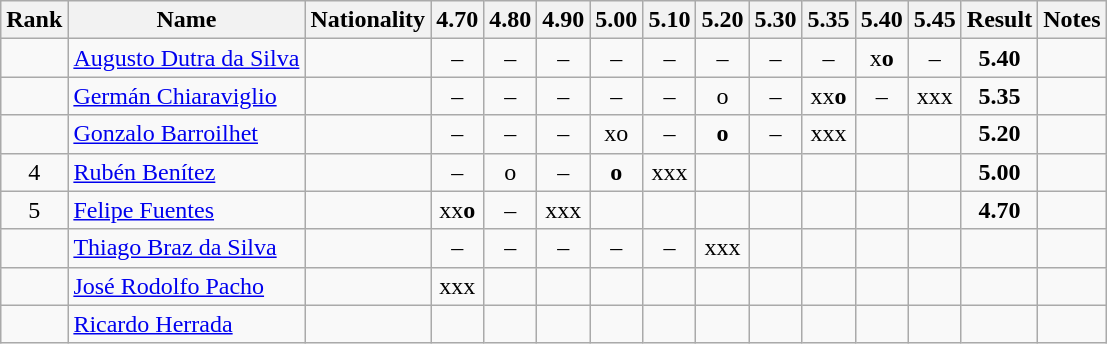<table class="wikitable sortable" style="text-align:center">
<tr>
<th>Rank</th>
<th>Name</th>
<th>Nationality</th>
<th>4.70</th>
<th>4.80</th>
<th>4.90</th>
<th>5.00</th>
<th>5.10</th>
<th>5.20</th>
<th>5.30</th>
<th>5.35</th>
<th>5.40</th>
<th>5.45</th>
<th>Result</th>
<th>Notes</th>
</tr>
<tr>
<td></td>
<td align=left><a href='#'>Augusto Dutra da Silva</a></td>
<td align=left></td>
<td>–</td>
<td>–</td>
<td>–</td>
<td>–</td>
<td>–</td>
<td>–</td>
<td>–</td>
<td>–</td>
<td>x<strong>o</strong></td>
<td>–</td>
<td><strong>5.40</strong></td>
<td></td>
</tr>
<tr>
<td></td>
<td align=left><a href='#'>Germán Chiaraviglio</a></td>
<td align=left></td>
<td>–</td>
<td>–</td>
<td>–</td>
<td>–</td>
<td>–</td>
<td>o</td>
<td>–</td>
<td>xx<strong>o</strong></td>
<td>–</td>
<td>xxx</td>
<td><strong>5.35</strong></td>
<td></td>
</tr>
<tr>
<td></td>
<td align=left><a href='#'>Gonzalo Barroilhet</a></td>
<td align=left></td>
<td>–</td>
<td>–</td>
<td>–</td>
<td>xo</td>
<td>–</td>
<td><strong>o</strong></td>
<td>–</td>
<td>xxx</td>
<td></td>
<td></td>
<td><strong>5.20</strong></td>
<td></td>
</tr>
<tr>
<td>4</td>
<td align=left><a href='#'>Rubén Benítez</a></td>
<td align=left></td>
<td>–</td>
<td>o</td>
<td>–</td>
<td><strong>o</strong></td>
<td>xxx</td>
<td></td>
<td></td>
<td></td>
<td></td>
<td></td>
<td><strong>5.00</strong></td>
<td></td>
</tr>
<tr>
<td>5</td>
<td align=left><a href='#'>Felipe Fuentes</a></td>
<td align=left></td>
<td>xx<strong>o</strong></td>
<td>–</td>
<td>xxx</td>
<td></td>
<td></td>
<td></td>
<td></td>
<td></td>
<td></td>
<td></td>
<td><strong>4.70</strong></td>
<td></td>
</tr>
<tr>
<td></td>
<td align=left><a href='#'>Thiago Braz da Silva</a></td>
<td align=left></td>
<td>–</td>
<td>–</td>
<td>–</td>
<td>–</td>
<td>–</td>
<td>xxx</td>
<td></td>
<td></td>
<td></td>
<td></td>
<td><strong></strong></td>
<td></td>
</tr>
<tr>
<td></td>
<td align=left><a href='#'>José Rodolfo Pacho</a></td>
<td align=left></td>
<td>xxx</td>
<td></td>
<td></td>
<td></td>
<td></td>
<td></td>
<td></td>
<td></td>
<td></td>
<td></td>
<td><strong></strong></td>
<td></td>
</tr>
<tr>
<td></td>
<td align=left><a href='#'>Ricardo Herrada</a></td>
<td align=left></td>
<td></td>
<td></td>
<td></td>
<td></td>
<td></td>
<td></td>
<td></td>
<td></td>
<td></td>
<td></td>
<td><strong></strong></td>
<td></td>
</tr>
</table>
